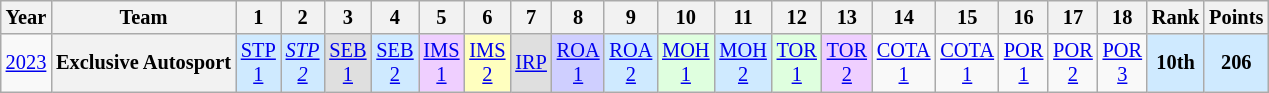<table class="wikitable" style="text-align:center; font-size:85%">
<tr>
<th>Year</th>
<th>Team</th>
<th>1</th>
<th>2</th>
<th>3</th>
<th>4</th>
<th>5</th>
<th>6</th>
<th>7</th>
<th>8</th>
<th>9</th>
<th>10</th>
<th>11</th>
<th>12</th>
<th>13</th>
<th>14</th>
<th>15</th>
<th>16</th>
<th>17</th>
<th>18</th>
<th>Rank</th>
<th>Points</th>
</tr>
<tr>
<td><a href='#'>2023</a></td>
<th nowrap>Exclusive Autosport</th>
<td style="background:#CFEAFF;"><a href='#'>STP<br>1</a><br></td>
<td style="background:#CFEAFF;"><em><a href='#'>STP<br>2</a></em><br></td>
<td style="background:#DFDFDF;"><a href='#'>SEB<br>1</a><br></td>
<td style="background:#CFEAFF;"><a href='#'>SEB<br>2</a><br></td>
<td style="background:#EFCFFF;"><a href='#'>IMS<br>1</a><br></td>
<td style="background:#FFFFBF;"><a href='#'>IMS<br>2</a><br></td>
<td style="background:#DFDFDF;"><a href='#'>IRP</a><br></td>
<td style="background:#CFCFFF;"><a href='#'>ROA<br>1</a><br></td>
<td style="background:#CFEAFF;"><a href='#'>ROA<br>2</a><br></td>
<td style="background:#DFFFDF;"><a href='#'>MOH<br>1</a><br></td>
<td style="background:#CFEAFF;"><a href='#'>MOH<br>2</a><br></td>
<td style="background:#DFFFDF;"><a href='#'>TOR<br>1</a><br></td>
<td style="background:#EFCFFF;"><a href='#'>TOR<br>2</a><br></td>
<td style="background:#;"><a href='#'>COTA<br>1</a><br></td>
<td style="background:#;"><a href='#'>COTA<br>1</a><br></td>
<td style="background:#;"><a href='#'>POR<br>1</a><br></td>
<td style="background:#;"><a href='#'>POR<br>2</a><br></td>
<td style="background:#;"><a href='#'>POR<br>3</a><br></td>
<th style="background:#CFEAFF;">10th</th>
<th style="background:#CFEAFF;">206</th>
</tr>
</table>
